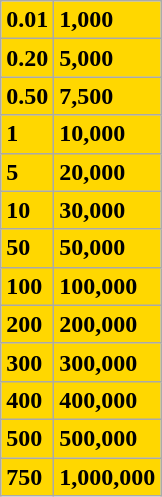<table class="wikitable">
<tr>
<td bgcolor="gold"><strong>0.01</strong></td>
<td bgcolor="gold"><strong>1,000</strong></td>
</tr>
<tr>
<td bgcolor="gold"><strong>0.20</strong></td>
<td bgcolor="gold"><strong>5,000</strong></td>
</tr>
<tr>
<td bgcolor="gold"><strong>0.50</strong></td>
<td bgcolor="gold"><strong>7,500</strong></td>
</tr>
<tr>
<td bgcolor="gold"><strong>1</strong></td>
<td bgcolor="gold"><strong>10,000</strong></td>
</tr>
<tr>
<td bgcolor="gold"><strong>5</strong></td>
<td bgcolor="gold"><strong>20,000</strong></td>
</tr>
<tr>
<td bgcolor="gold"><strong>10</strong></td>
<td bgcolor="gold"><strong>30,000</strong></td>
</tr>
<tr>
<td bgcolor="gold"><strong>50</strong></td>
<td bgcolor="gold"><strong>50,000</strong></td>
</tr>
<tr>
<td bgcolor="gold"><strong>100</strong></td>
<td bgcolor="gold"><strong>100,000</strong></td>
</tr>
<tr>
<td bgcolor="gold"><strong>200</strong></td>
<td bgcolor="gold"><strong>200,000</strong></td>
</tr>
<tr>
<td bgcolor="gold"><strong>300</strong></td>
<td bgcolor="gold"><strong>300,000</strong></td>
</tr>
<tr>
<td bgcolor="gold"><strong>400</strong></td>
<td bgcolor="gold"><strong>400,000</strong></td>
</tr>
<tr>
<td bgcolor="gold"><strong>500</strong></td>
<td bgcolor="gold"><strong>500,000</strong></td>
</tr>
<tr>
<td bgcolor="gold"><strong>750</strong></td>
<td bgcolor="gold"><strong>1,000,000</strong></td>
</tr>
</table>
